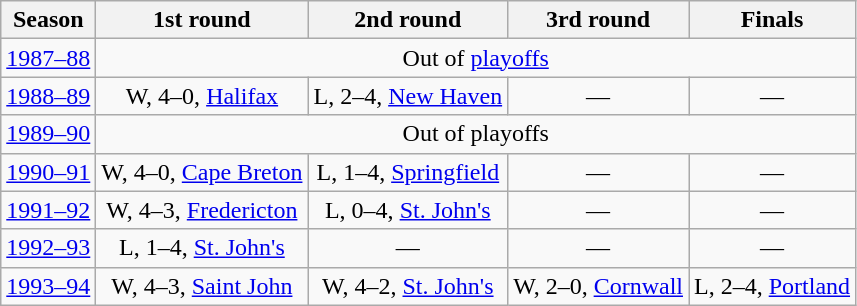<table class="wikitable" style="text-align:center">
<tr>
<th>Season</th>
<th>1st round</th>
<th>2nd round</th>
<th>3rd round</th>
<th>Finals</th>
</tr>
<tr>
<td><a href='#'>1987–88</a></td>
<td colspan="4">Out of <a href='#'>playoffs</a></td>
</tr>
<tr>
<td><a href='#'>1988–89</a></td>
<td>W, 4–0, <a href='#'>Halifax</a></td>
<td>L, 2–4, <a href='#'>New Haven</a></td>
<td>—</td>
<td>—</td>
</tr>
<tr>
<td><a href='#'>1989–90</a></td>
<td colspan="4">Out of playoffs</td>
</tr>
<tr>
<td><a href='#'>1990–91</a></td>
<td>W, 4–0, <a href='#'>Cape Breton</a></td>
<td>L, 1–4, <a href='#'>Springfield</a></td>
<td>—</td>
<td>—</td>
</tr>
<tr>
<td><a href='#'>1991–92</a></td>
<td>W, 4–3, <a href='#'>Fredericton</a></td>
<td>L, 0–4, <a href='#'>St. John's</a></td>
<td>—</td>
<td>—</td>
</tr>
<tr>
<td><a href='#'>1992–93</a></td>
<td>L, 1–4, <a href='#'>St. John's</a></td>
<td>—</td>
<td>—</td>
<td>—</td>
</tr>
<tr>
<td><a href='#'>1993–94</a></td>
<td>W, 4–3, <a href='#'>Saint John</a></td>
<td>W, 4–2, <a href='#'>St. John's</a></td>
<td>W, 2–0, <a href='#'>Cornwall</a></td>
<td>L, 2–4, <a href='#'>Portland</a></td>
</tr>
</table>
